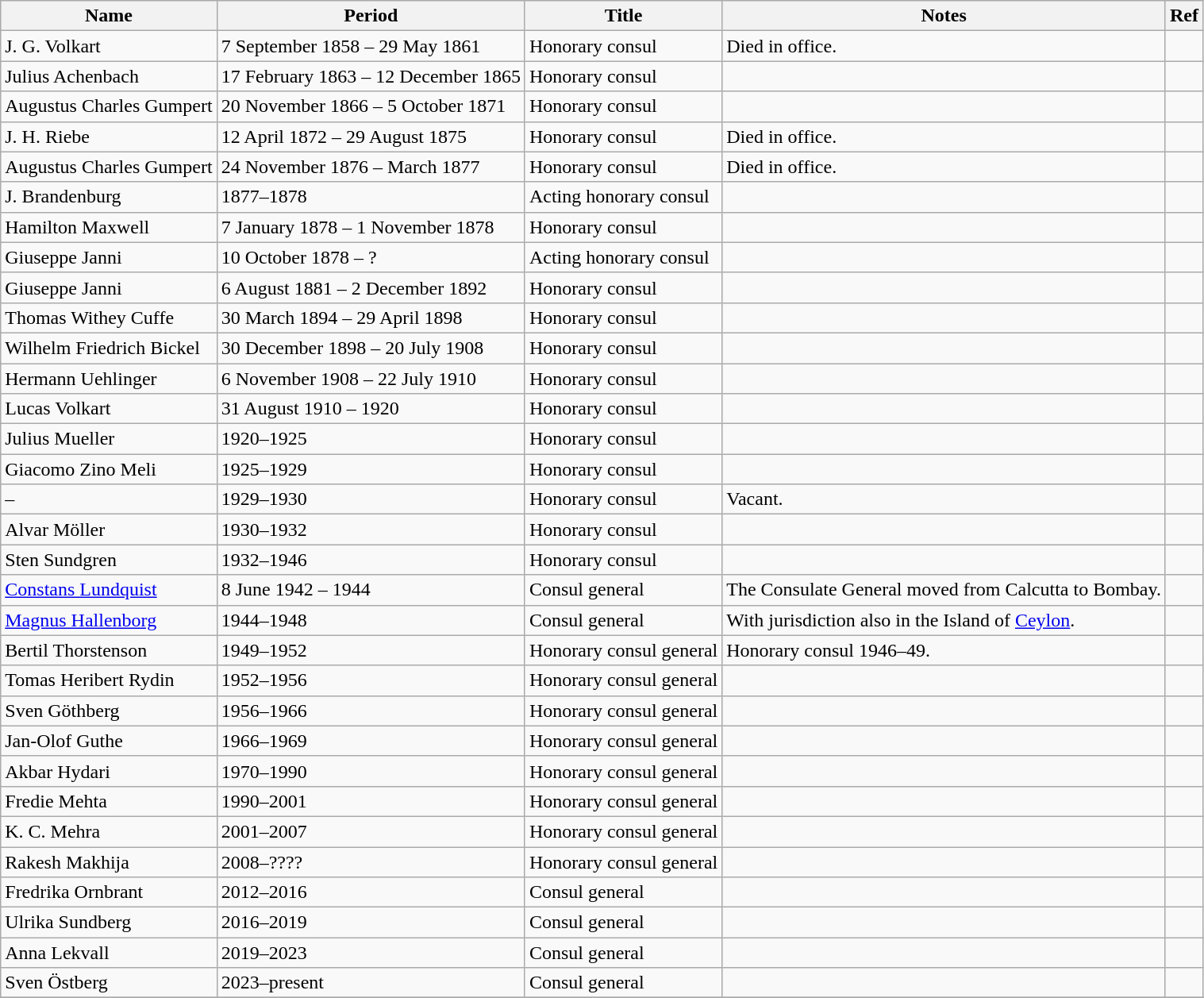<table class="wikitable">
<tr>
<th>Name</th>
<th>Period</th>
<th>Title</th>
<th>Notes</th>
<th>Ref</th>
</tr>
<tr>
<td>J. G. Volkart</td>
<td>7 September 1858 – 29 May 1861</td>
<td>Honorary consul</td>
<td>Died in office.</td>
<td></td>
</tr>
<tr>
<td>Julius Achenbach</td>
<td>17 February 1863 – 12 December 1865</td>
<td>Honorary consul</td>
<td></td>
<td></td>
</tr>
<tr>
<td>Augustus Charles Gumpert</td>
<td>20 November 1866 – 5 October 1871</td>
<td>Honorary consul</td>
<td></td>
<td></td>
</tr>
<tr>
<td>J. H. Riebe</td>
<td>12 April 1872 – 29 August 1875</td>
<td>Honorary consul</td>
<td>Died in office.</td>
<td></td>
</tr>
<tr>
<td>Augustus Charles Gumpert</td>
<td>24 November 1876 – March 1877</td>
<td>Honorary consul</td>
<td>Died in office.</td>
<td></td>
</tr>
<tr>
<td>J. Brandenburg</td>
<td>1877–1878</td>
<td>Acting honorary consul</td>
<td></td>
<td></td>
</tr>
<tr>
<td>Hamilton Maxwell</td>
<td>7 January 1878 – 1 November 1878</td>
<td>Honorary consul</td>
<td></td>
<td></td>
</tr>
<tr>
<td>Giuseppe Janni</td>
<td>10 October 1878 – ?</td>
<td>Acting honorary consul</td>
<td></td>
<td></td>
</tr>
<tr>
<td>Giuseppe Janni</td>
<td>6 August 1881 – 2 December 1892</td>
<td>Honorary consul</td>
<td></td>
<td></td>
</tr>
<tr>
<td>Thomas Withey Cuffe</td>
<td>30 March 1894 – 29 April 1898</td>
<td>Honorary consul</td>
<td></td>
<td></td>
</tr>
<tr>
<td>Wilhelm Friedrich Bickel</td>
<td>30 December 1898 – 20 July 1908</td>
<td>Honorary consul</td>
<td></td>
<td></td>
</tr>
<tr>
<td>Hermann Uehlinger</td>
<td>6 November 1908 – 22 July 1910</td>
<td>Honorary consul</td>
<td></td>
<td></td>
</tr>
<tr>
<td>Lucas Volkart</td>
<td>31 August 1910 – 1920</td>
<td>Honorary consul</td>
<td></td>
<td></td>
</tr>
<tr>
<td>Julius Mueller</td>
<td>1920–1925</td>
<td>Honorary consul</td>
<td></td>
<td></td>
</tr>
<tr>
<td>Giacomo Zino Meli</td>
<td>1925–1929</td>
<td>Honorary consul</td>
<td></td>
<td></td>
</tr>
<tr>
<td>–</td>
<td>1929–1930</td>
<td>Honorary consul</td>
<td>Vacant.</td>
<td></td>
</tr>
<tr>
<td>Alvar Möller</td>
<td>1930–1932</td>
<td>Honorary consul</td>
<td></td>
<td></td>
</tr>
<tr>
<td>Sten Sundgren</td>
<td>1932–1946</td>
<td>Honorary consul</td>
<td></td>
<td></td>
</tr>
<tr>
<td><a href='#'>Constans Lundquist</a></td>
<td>8 June 1942 – 1944</td>
<td>Consul general</td>
<td>The Consulate General moved from Calcutta to Bombay.</td>
<td></td>
</tr>
<tr>
<td><a href='#'>Magnus Hallenborg</a></td>
<td>1944–1948</td>
<td>Consul general</td>
<td>With jurisdiction also in the Island of <a href='#'>Ceylon</a>.</td>
<td></td>
</tr>
<tr>
<td>Bertil Thorstenson</td>
<td>1949–1952</td>
<td>Honorary consul general</td>
<td>Honorary consul 1946–49.</td>
<td></td>
</tr>
<tr>
<td>Tomas Heribert Rydin</td>
<td>1952–1956</td>
<td>Honorary consul general</td>
<td></td>
<td></td>
</tr>
<tr>
<td>Sven Göthberg</td>
<td>1956–1966</td>
<td>Honorary consul general</td>
<td></td>
<td></td>
</tr>
<tr>
<td>Jan-Olof Guthe</td>
<td>1966–1969</td>
<td>Honorary consul general</td>
<td></td>
<td></td>
</tr>
<tr>
<td>Akbar Hydari</td>
<td>1970–1990</td>
<td>Honorary consul general</td>
<td></td>
<td></td>
</tr>
<tr>
<td>Fredie Mehta</td>
<td>1990–2001</td>
<td>Honorary consul general</td>
<td></td>
<td></td>
</tr>
<tr>
<td>K. C. Mehra</td>
<td>2001–2007</td>
<td>Honorary consul general</td>
<td></td>
<td></td>
</tr>
<tr>
<td>Rakesh Makhija</td>
<td>2008–????</td>
<td>Honorary consul general</td>
<td></td>
<td></td>
</tr>
<tr>
<td>Fredrika Ornbrant</td>
<td>2012–2016</td>
<td>Consul general</td>
<td></td>
<td></td>
</tr>
<tr>
<td>Ulrika Sundberg</td>
<td>2016–2019</td>
<td>Consul general</td>
<td></td>
<td></td>
</tr>
<tr>
<td>Anna Lekvall</td>
<td>2019–2023</td>
<td>Consul general</td>
<td></td>
<td></td>
</tr>
<tr>
<td>Sven Östberg</td>
<td>2023–present</td>
<td>Consul general</td>
<td></td>
<td></td>
</tr>
<tr>
</tr>
</table>
